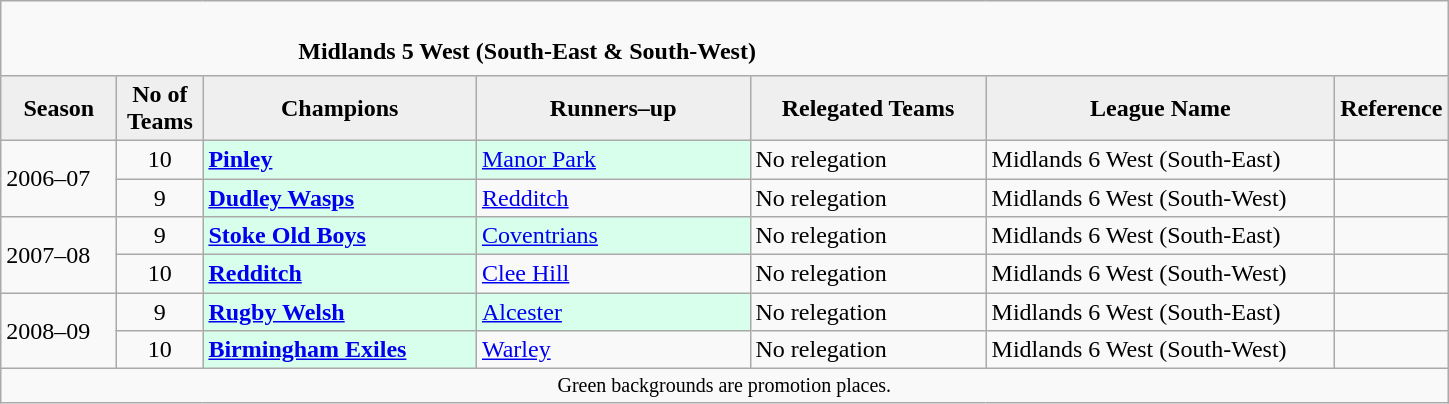<table class="wikitable" style="text-align: left;">
<tr>
<td colspan="11" cellpadding="0" cellspacing="0"><br><table border="0" style="width:100%;" cellpadding="0" cellspacing="0">
<tr>
<td style="width:20%; border:0;"></td>
<td style="border:0;"><strong>Midlands 5 West (South-East & South-West)</strong></td>
<td style="width:20%; border:0;"></td>
</tr>
</table>
</td>
</tr>
<tr>
<th style="background:#efefef; width:70px;">Season</th>
<th style="background:#efefef; width:50px;">No of Teams</th>
<th style="background:#efefef; width:175px;">Champions</th>
<th style="background:#efefef; width:175px;">Runners–up</th>
<th style="background:#efefef; width:150px;">Relegated Teams</th>
<th style="background:#efefef; width:225px;">League Name</th>
<th style="background:#efefef; width:50px;">Reference</th>
</tr>
<tr align=left>
<td rowspan=2>2006–07</td>
<td style="text-align: center;">10</td>
<td style="background:#d8ffeb;"><strong><a href='#'>Pinley</a></strong></td>
<td style="background:#d8ffeb;"><a href='#'>Manor Park</a></td>
<td>No relegation</td>
<td>Midlands 6 West (South-East)</td>
<td></td>
</tr>
<tr>
<td style="text-align: center;">9</td>
<td style="background:#d8ffeb;"><strong><a href='#'>Dudley Wasps</a></strong></td>
<td><a href='#'>Redditch</a></td>
<td>No relegation</td>
<td>Midlands 6 West (South-West)</td>
<td></td>
</tr>
<tr>
<td rowspan=2>2007–08</td>
<td style="text-align: center;">9</td>
<td style="background:#d8ffeb;"><strong><a href='#'>Stoke Old Boys</a></strong></td>
<td style="background:#d8ffeb;"><a href='#'>Coventrians</a></td>
<td>No relegation</td>
<td>Midlands 6 West (South-East)</td>
<td></td>
</tr>
<tr>
<td style="text-align: center;">10</td>
<td style="background:#d8ffeb;"><strong><a href='#'>Redditch</a></strong></td>
<td><a href='#'>Clee Hill</a></td>
<td>No relegation</td>
<td>Midlands 6 West (South-West)</td>
<td></td>
</tr>
<tr>
<td rowspan=2>2008–09</td>
<td style="text-align: center;">9</td>
<td style="background:#d8ffeb;"><strong><a href='#'>Rugby Welsh</a></strong></td>
<td style="background:#d8ffeb;"><a href='#'>Alcester</a></td>
<td>No relegation</td>
<td>Midlands 6 West (South-East)</td>
<td></td>
</tr>
<tr>
<td style="text-align: center;">10</td>
<td style="background:#d8ffeb;"><strong><a href='#'>Birmingham Exiles</a></strong></td>
<td><a href='#'>Warley</a></td>
<td>No relegation</td>
<td>Midlands 6 West (South-West)</td>
<td></td>
</tr>
<tr>
<td colspan="15"  style="border:0; font-size:smaller; text-align:center;">Green backgrounds are promotion places.</td>
</tr>
</table>
